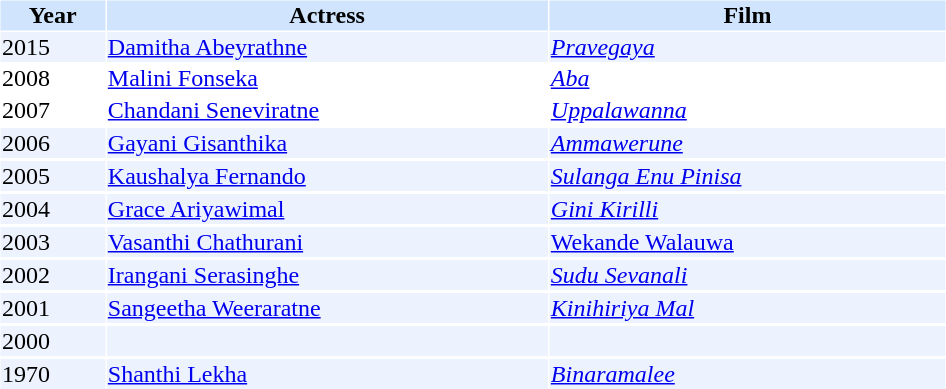<table cellspacing="1" cellpadding="1" border="0" width="50%">
<tr bgcolor="#d1e4fd">
<th>Year</th>
<th>Actress</th>
<th>Film</th>
</tr>
<tr bgcolor=#edf3fe>
<td>2015</td>
<td><a href='#'>Damitha Abeyrathne</a></td>
<td><em><a href='#'>Pravegaya</a></em></td>
</tr>
<tr>
<td>2008</td>
<td><a href='#'>Malini Fonseka</a></td>
<td><em><a href='#'>Aba</a></em></td>
</tr>
<tr>
<td>2007</td>
<td><a href='#'>Chandani Seneviratne</a></td>
<td><em><a href='#'>Uppalawanna</a></em></td>
</tr>
<tr>
</tr>
<tr bgcolor=#edf3fe>
<td>2006</td>
<td><a href='#'>Gayani Gisanthika</a></td>
<td><em><a href='#'>Ammawerune</a></em></td>
</tr>
<tr>
</tr>
<tr bgcolor=#edf3fe>
<td>2005</td>
<td><a href='#'>Kaushalya Fernando</a></td>
<td><em><a href='#'>Sulanga Enu Pinisa</a></em></td>
</tr>
<tr>
</tr>
<tr bgcolor=#edf3fe>
<td>2004</td>
<td><a href='#'>Grace Ariyawimal</a></td>
<td><em><a href='#'>Gini Kirilli</a></em></td>
</tr>
<tr>
</tr>
<tr bgcolor=#edf3fe>
<td>2003</td>
<td><a href='#'>Vasanthi Chathurani</a></td>
<td><a href='#'>Wekande Walauwa</a></td>
</tr>
<tr>
</tr>
<tr bgcolor=#edf3fe>
<td>2002</td>
<td><a href='#'>Irangani Serasinghe</a></td>
<td><em><a href='#'>Sudu Sevanali</a></em></td>
</tr>
<tr>
</tr>
<tr bgcolor=#edf3fe>
<td>2001</td>
<td><a href='#'>Sangeetha Weeraratne</a></td>
<td><em><a href='#'>Kinihiriya Mal</a></em></td>
</tr>
<tr>
</tr>
<tr bgcolor=#edf3fe>
<td>2000</td>
<td></td>
<td></td>
</tr>
<tr>
</tr>
<tr bgcolor=#edf3fe>
<td>1970</td>
<td><a href='#'>Shanthi Lekha</a></td>
<td><em><a href='#'>Binaramalee</a></em></td>
</tr>
<tr>
</tr>
</table>
